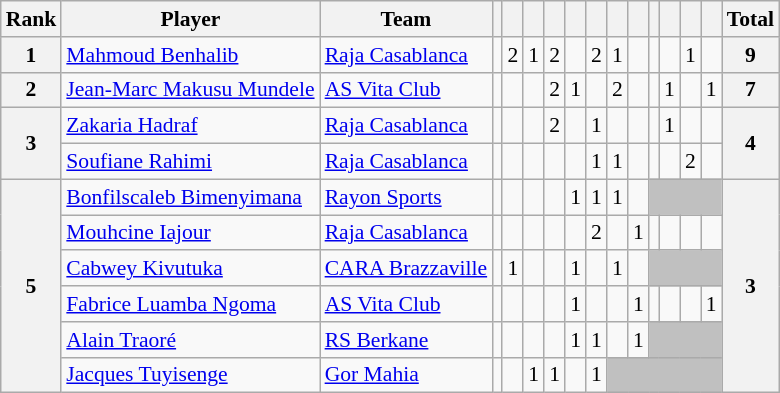<table class="wikitable" style="text-align:center; font-size:90%">
<tr>
<th>Rank</th>
<th>Player</th>
<th>Team</th>
<th></th>
<th></th>
<th></th>
<th></th>
<th></th>
<th></th>
<th></th>
<th></th>
<th></th>
<th></th>
<th></th>
<th></th>
<th>Total</th>
</tr>
<tr>
<th>1</th>
<td align=left> <a href='#'>Mahmoud Benhalib</a></td>
<td align=left> <a href='#'>Raja Casablanca</a></td>
<td></td>
<td>2</td>
<td>1</td>
<td>2</td>
<td></td>
<td>2</td>
<td>1</td>
<td></td>
<td></td>
<td></td>
<td>1</td>
<td></td>
<th>9</th>
</tr>
<tr>
<th>2</th>
<td align=left> <a href='#'>Jean-Marc Makusu Mundele</a></td>
<td align=left> <a href='#'>AS Vita Club</a></td>
<td></td>
<td></td>
<td></td>
<td>2</td>
<td>1</td>
<td></td>
<td>2</td>
<td></td>
<td></td>
<td>1</td>
<td></td>
<td>1</td>
<th>7</th>
</tr>
<tr>
<th rowspan=2>3</th>
<td align=left> <a href='#'>Zakaria Hadraf</a></td>
<td align=left> <a href='#'>Raja Casablanca</a></td>
<td></td>
<td></td>
<td></td>
<td>2</td>
<td></td>
<td>1</td>
<td></td>
<td></td>
<td></td>
<td>1</td>
<td></td>
<td></td>
<th rowspan=2>4</th>
</tr>
<tr>
<td align=left> <a href='#'>Soufiane Rahimi</a></td>
<td align=left> <a href='#'>Raja Casablanca</a></td>
<td></td>
<td></td>
<td></td>
<td></td>
<td></td>
<td>1</td>
<td>1</td>
<td></td>
<td></td>
<td></td>
<td>2</td>
<td></td>
</tr>
<tr>
<th rowspan=6>5</th>
<td align=left> <a href='#'>Bonfilscaleb Bimenyimana</a></td>
<td align=left> <a href='#'>Rayon Sports</a></td>
<td></td>
<td></td>
<td></td>
<td></td>
<td>1</td>
<td>1</td>
<td>1</td>
<td></td>
<td bgcolor="silver" colspan=4></td>
<th rowspan=6>3</th>
</tr>
<tr>
<td align=left> <a href='#'>Mouhcine Iajour</a></td>
<td align=left> <a href='#'>Raja Casablanca</a></td>
<td></td>
<td></td>
<td></td>
<td></td>
<td></td>
<td>2</td>
<td></td>
<td>1</td>
<td></td>
<td></td>
<td></td>
<td></td>
</tr>
<tr>
<td align=left> <a href='#'>Cabwey Kivutuka</a></td>
<td align=left> <a href='#'>CARA Brazzaville</a></td>
<td></td>
<td>1</td>
<td></td>
<td></td>
<td>1</td>
<td></td>
<td>1</td>
<td></td>
<td bgcolor="silver" colspan=4></td>
</tr>
<tr>
<td align=left> <a href='#'>Fabrice Luamba Ngoma</a></td>
<td align=left> <a href='#'>AS Vita Club</a></td>
<td></td>
<td></td>
<td></td>
<td></td>
<td>1</td>
<td></td>
<td></td>
<td>1</td>
<td></td>
<td></td>
<td></td>
<td>1</td>
</tr>
<tr>
<td align=left> <a href='#'>Alain Traoré</a></td>
<td align=left> <a href='#'>RS Berkane</a></td>
<td></td>
<td></td>
<td></td>
<td></td>
<td>1</td>
<td>1</td>
<td></td>
<td>1</td>
<td bgcolor="silver" colspan=4></td>
</tr>
<tr>
<td align=left> <a href='#'>Jacques Tuyisenge</a></td>
<td align=left> <a href='#'>Gor Mahia</a></td>
<td></td>
<td></td>
<td>1</td>
<td>1</td>
<td></td>
<td>1</td>
<td bgcolor="silver" colspan=6></td>
</tr>
</table>
